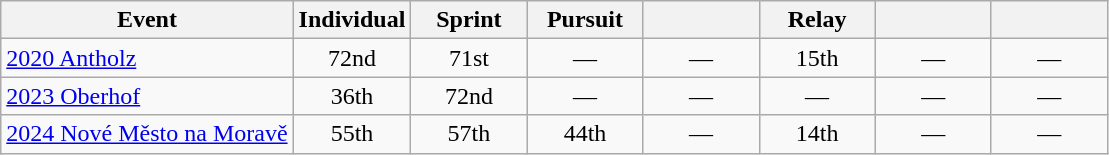<table class="wikitable" style="text-align: center;">
<tr ">
<th>Event</th>
<th style="width:70px;">Individual</th>
<th style="width:70px;">Sprint</th>
<th style="width:70px;">Pursuit</th>
<th style="width:70px;"></th>
<th style="width:70px;">Relay</th>
<th style="width:70px;"></th>
<th style="width:70px;"></th>
</tr>
<tr>
<td align=left> <a href='#'>2020 Antholz</a></td>
<td>72nd</td>
<td>71st</td>
<td>—</td>
<td>—</td>
<td>15th</td>
<td>—</td>
<td>—</td>
</tr>
<tr>
<td align=left> <a href='#'>2023 Oberhof</a></td>
<td>36th</td>
<td>72nd</td>
<td>—</td>
<td>—</td>
<td>—</td>
<td>—</td>
<td>—</td>
</tr>
<tr>
<td align=left> <a href='#'>2024 Nové Město na Moravě</a></td>
<td>55th</td>
<td>57th</td>
<td>44th</td>
<td>—</td>
<td>14th</td>
<td>—</td>
<td>—</td>
</tr>
</table>
